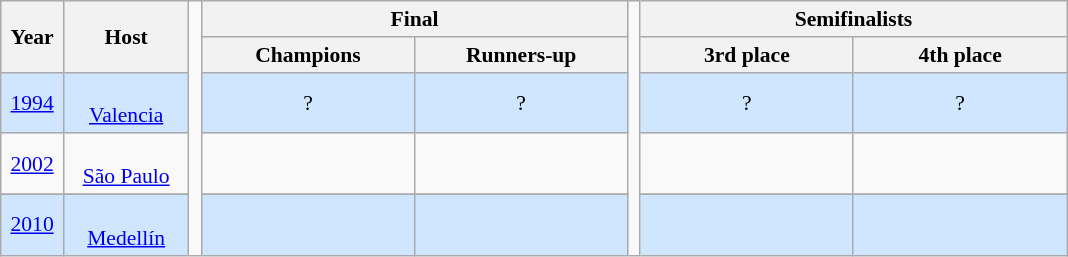<table class="wikitable" style="font-size:90%; text-align: center;">
<tr>
<th rowspan=2 width=5%>Year</th>
<th rowspan=2 width=10%>Host</th>
<td width=1% rowspan=21 style="border-top:none;border-bottom:none;"></td>
<th colspan=2>Final</th>
<td width=1% rowspan=21 style="border-top:none;border-bottom:none;"></td>
<th colspan=2>Semifinalists</th>
</tr>
<tr>
<th width=17%>Champions</th>
<th width=17%>Runners-up</th>
<th width=17%>3rd place</th>
<th width=17%>4th place</th>
</tr>
<tr style="background: #D0E6FF;">
<td><a href='#'>1994</a></td>
<td><br><a href='#'>Valencia</a></td>
<td>?</td>
<td>?</td>
<td>?</td>
<td>?</td>
</tr>
<tr>
<td><a href='#'>2002</a></td>
<td><br><a href='#'>São Paulo</a></td>
<td><strong></strong></td>
<td></td>
<td></td>
<td></td>
</tr>
<tr>
</tr>
<tr style="background: #D0E6FF;">
<td><a href='#'>2010</a></td>
<td><br><a href='#'>Medellín</a></td>
<td><strong></strong></td>
<td></td>
<td></td>
<td></td>
</tr>
</table>
